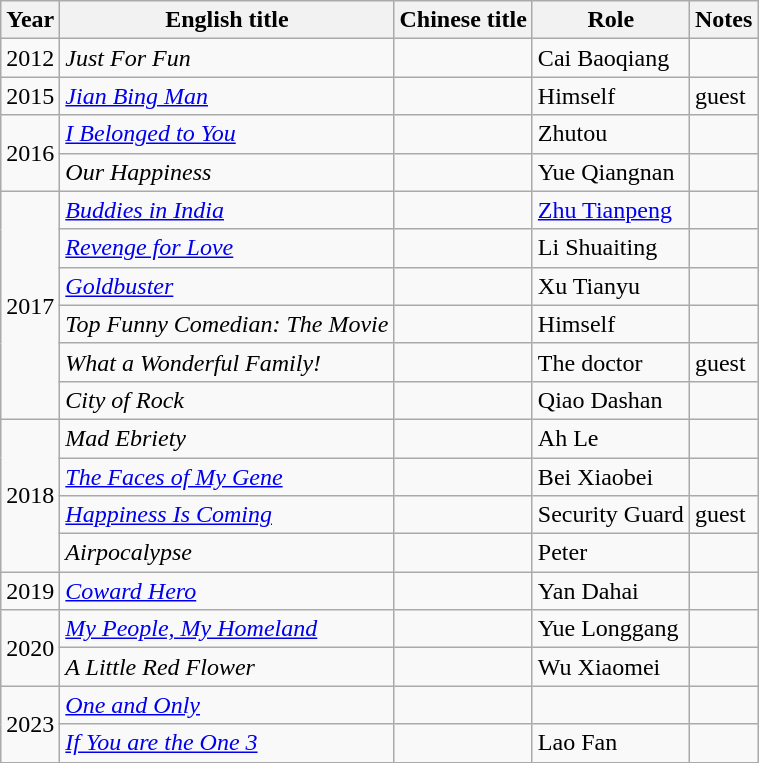<table class="wikitable">
<tr>
<th>Year</th>
<th>English title</th>
<th>Chinese title</th>
<th>Role</th>
<th>Notes</th>
</tr>
<tr>
<td>2012</td>
<td><em>Just For Fun</em></td>
<td></td>
<td>Cai Baoqiang</td>
<td></td>
</tr>
<tr>
<td>2015</td>
<td><em><a href='#'>Jian Bing Man</a></em></td>
<td></td>
<td>Himself</td>
<td>guest</td>
</tr>
<tr>
<td rowspan=2>2016</td>
<td><em><a href='#'>I Belonged to You</a></em></td>
<td></td>
<td>Zhutou</td>
<td></td>
</tr>
<tr>
<td><em>Our Happiness</em></td>
<td></td>
<td>Yue Qiangnan</td>
<td></td>
</tr>
<tr>
<td rowspan=6>2017</td>
<td><em><a href='#'>Buddies in India</a></em></td>
<td></td>
<td><a href='#'>Zhu Tianpeng</a></td>
<td></td>
</tr>
<tr>
<td><em><a href='#'>Revenge for Love</a></em></td>
<td></td>
<td>Li Shuaiting</td>
<td></td>
</tr>
<tr>
<td><em><a href='#'>Goldbuster</a></em></td>
<td></td>
<td>Xu Tianyu</td>
<td></td>
</tr>
<tr>
<td><em>Top Funny Comedian: The Movie</em></td>
<td></td>
<td>Himself</td>
<td></td>
</tr>
<tr>
<td><em>What a Wonderful Family!</em></td>
<td></td>
<td>The doctor</td>
<td>guest</td>
</tr>
<tr>
<td><em>City of Rock</em></td>
<td></td>
<td>Qiao Dashan</td>
<td></td>
</tr>
<tr>
<td rowspan=4>2018</td>
<td><em>Mad Ebriety</em></td>
<td></td>
<td>Ah Le</td>
<td></td>
</tr>
<tr>
<td><em><a href='#'>The Faces of My Gene</a></em></td>
<td></td>
<td>Bei Xiaobei</td>
<td></td>
</tr>
<tr>
<td><em><a href='#'>Happiness Is Coming</a></em></td>
<td></td>
<td>Security Guard</td>
<td>guest</td>
</tr>
<tr>
<td><em>Airpocalypse</em></td>
<td></td>
<td>Peter</td>
<td></td>
</tr>
<tr>
<td>2019</td>
<td><em><a href='#'>Coward Hero</a></em></td>
<td></td>
<td>Yan Dahai</td>
<td></td>
</tr>
<tr>
<td rowspan=2>2020</td>
<td><em><a href='#'>My People, My Homeland</a></em></td>
<td></td>
<td>Yue Longgang</td>
<td></td>
</tr>
<tr>
<td><em>A Little Red Flower</em></td>
<td></td>
<td>Wu Xiaomei</td>
<td></td>
</tr>
<tr>
<td rowspan=2>2023</td>
<td><em><a href='#'>One and Only</a></em></td>
<td></td>
<td></td>
<td></td>
</tr>
<tr>
<td><em><a href='#'>If You are the One 3</a></em></td>
<td></td>
<td>Lao Fan</td>
<td></td>
</tr>
</table>
